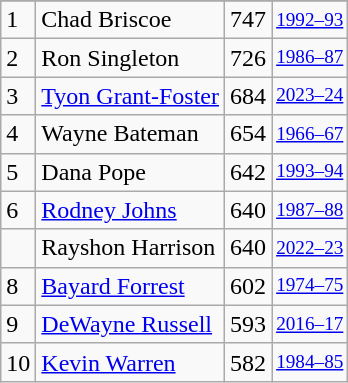<table class="wikitable">
<tr>
</tr>
<tr>
<td>1</td>
<td>Chad Briscoe</td>
<td>747</td>
<td style="font-size:80%;"><a href='#'>1992–93</a></td>
</tr>
<tr>
<td>2</td>
<td>Ron Singleton</td>
<td>726</td>
<td style="font-size:80%;"><a href='#'>1986–87</a></td>
</tr>
<tr>
<td>3</td>
<td><a href='#'>Tyon Grant-Foster</a></td>
<td>684</td>
<td style="font-size:80%;"><a href='#'>2023–24</a></td>
</tr>
<tr>
<td>4</td>
<td>Wayne Bateman</td>
<td>654</td>
<td style="font-size:80%;"><a href='#'>1966–67</a></td>
</tr>
<tr>
<td>5</td>
<td>Dana Pope</td>
<td>642</td>
<td style="font-size:80%;"><a href='#'>1993–94</a></td>
</tr>
<tr>
<td>6</td>
<td><a href='#'>Rodney Johns</a></td>
<td>640</td>
<td style="font-size:80%;"><a href='#'>1987–88</a></td>
</tr>
<tr>
<td></td>
<td>Rayshon Harrison</td>
<td>640</td>
<td style="font-size:80%;"><a href='#'>2022–23</a></td>
</tr>
<tr>
<td>8</td>
<td><a href='#'>Bayard Forrest</a></td>
<td>602</td>
<td style="font-size:80%;"><a href='#'>1974–75</a></td>
</tr>
<tr>
<td>9</td>
<td><a href='#'>DeWayne Russell</a></td>
<td>593</td>
<td style="font-size:80%;"><a href='#'>2016–17</a></td>
</tr>
<tr>
<td>10</td>
<td><a href='#'>Kevin Warren</a></td>
<td>582</td>
<td style="font-size:80%;"><a href='#'>1984–85</a></td>
</tr>
</table>
